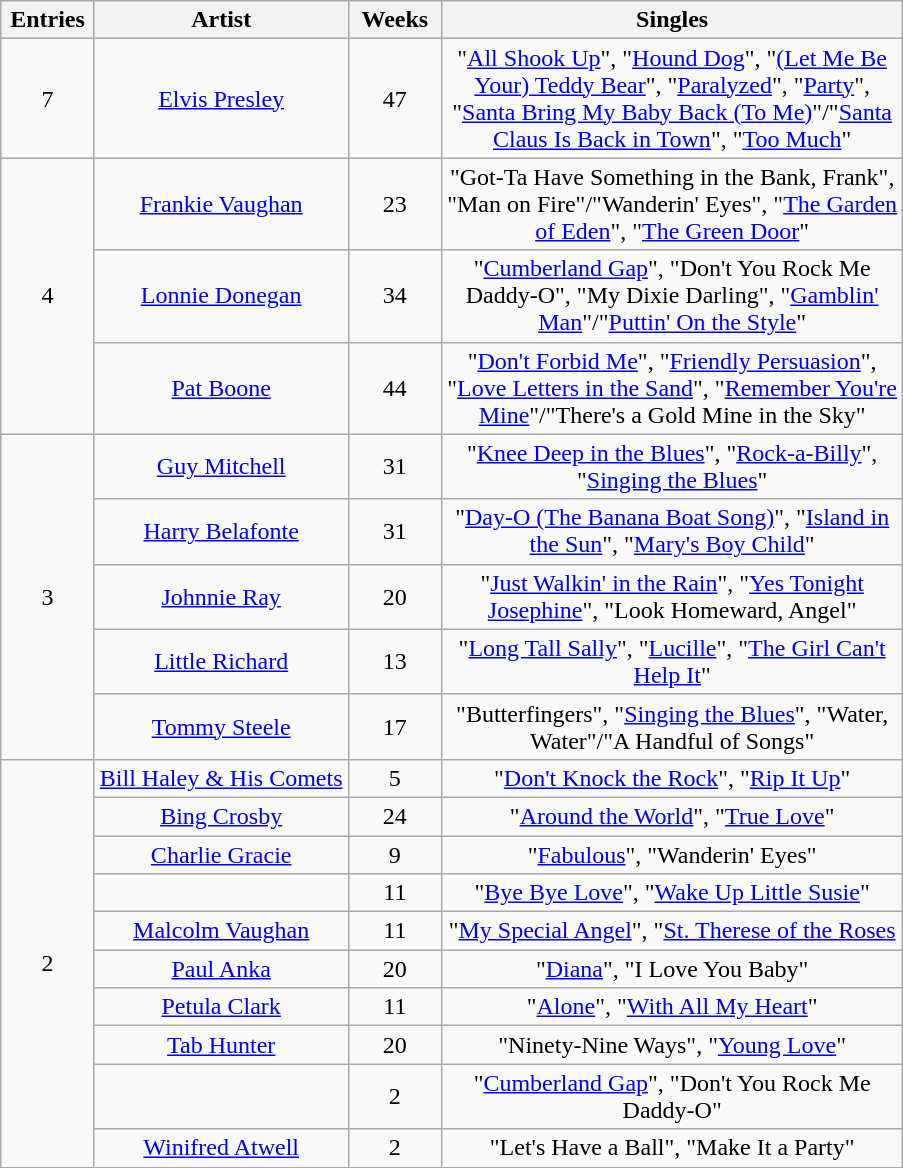<table class="wikitable sortable" style="text-align: center;">
<tr>
<th scope="col" style="width:55px;" data-sort-type="number">Entries</th>
<th scope="col" style="text-align:center;">Artist</th>
<th scope="col" style="width:55px;" data-sort-type="number">Weeks</th>
<th scope="col" style="width:300px;">Singles</th>
</tr>
<tr>
<td rowspan="1" style="text-align:center">7</td>
<td><a href='#'>Elvis Presley</a> </td>
<td>47</td>
<td>"<a href='#'>All Shook Up</a>", "<a href='#'>Hound Dog</a>", "<a href='#'>(Let Me Be Your) Teddy Bear</a>", "<a href='#'>Paralyzed</a>", "<a href='#'>Party</a>", "<a href='#'>Santa Bring My Baby Back (To Me)</a>"/"<a href='#'>Santa Claus Is Back in Town</a>", "<a href='#'>Too Much</a>"</td>
</tr>
<tr>
<td rowspan="3" style="text-align:center">4</td>
<td><a href='#'>Frankie Vaughan</a> </td>
<td>23</td>
<td>"Got-Ta Have Something in the Bank, Frank", "Man on Fire"/"Wanderin' Eyes", "<a href='#'>The Garden of Eden</a>", "<a href='#'>The Green Door</a>"</td>
</tr>
<tr>
<td><a href='#'>Lonnie Donegan</a></td>
<td>34</td>
<td>"<a href='#'>Cumberland Gap</a>", "Don't You Rock Me Daddy-O", "My Dixie Darling", "<a href='#'>Gamblin' Man</a>"/"<a href='#'>Puttin' On the Style</a>"</td>
</tr>
<tr>
<td><a href='#'>Pat Boone</a></td>
<td>44</td>
<td>"<a href='#'>Don't Forbid Me</a>", "<a href='#'>Friendly Persuasion</a>", "<a href='#'>Love Letters in the Sand</a>", "<a href='#'>Remember You're Mine</a>"/"There's a Gold Mine in the Sky"</td>
</tr>
<tr>
<td rowspan="5" style="text-align:center">3</td>
<td><a href='#'>Guy Mitchell</a> </td>
<td>31</td>
<td>"<a href='#'>Knee Deep in the Blues</a>", "<a href='#'>Rock-a-Billy</a>", "<a href='#'>Singing the Blues</a>"</td>
</tr>
<tr>
<td><a href='#'>Harry Belafonte</a></td>
<td>31</td>
<td>"<a href='#'>Day-O (The Banana Boat Song)</a>", "<a href='#'>Island in the Sun</a>", "<a href='#'>Mary's Boy Child</a>"</td>
</tr>
<tr>
<td><a href='#'>Johnnie Ray</a> </td>
<td>20</td>
<td>"<a href='#'>Just Walkin' in the Rain</a>", "<a href='#'>Yes Tonight Josephine</a>", "Look Homeward, Angel"</td>
</tr>
<tr>
<td><a href='#'>Little Richard</a></td>
<td>13</td>
<td>"<a href='#'>Long Tall Sally</a>", "<a href='#'>Lucille</a>", "<a href='#'>The Girl Can't Help It</a>"</td>
</tr>
<tr>
<td><a href='#'>Tommy Steele</a></td>
<td>17</td>
<td>"Butterfingers", "<a href='#'>Singing the Blues</a>", "Water, Water"/"A Handful of Songs"</td>
</tr>
<tr>
<td rowspan="10" style="text-align:center">2</td>
<td><a href='#'>Bill Haley & His Comets</a> </td>
<td>5</td>
<td>"<a href='#'>Don't Knock the Rock</a>", "<a href='#'>Rip It Up</a>"</td>
</tr>
<tr>
<td><a href='#'>Bing Crosby</a> </td>
<td>24</td>
<td>"<a href='#'>Around the World</a>", "<a href='#'>True Love</a>"</td>
</tr>
<tr>
<td><a href='#'>Charlie Gracie</a></td>
<td>9</td>
<td>"<a href='#'>Fabulous</a>", "Wanderin' Eyes"</td>
</tr>
<tr>
<td></td>
<td>11</td>
<td>"<a href='#'>Bye Bye Love</a>", "<a href='#'>Wake Up Little Susie</a>"</td>
</tr>
<tr>
<td><a href='#'>Malcolm Vaughan</a> </td>
<td>11</td>
<td>"<a href='#'>My Special Angel</a>", "<a href='#'>St. Therese of the Roses</a></td>
</tr>
<tr>
<td><a href='#'>Paul Anka</a></td>
<td>20</td>
<td>"<a href='#'>Diana</a>", "I Love You Baby"</td>
</tr>
<tr>
<td><a href='#'>Petula Clark</a></td>
<td>11</td>
<td>"<a href='#'>Alone</a>", "<a href='#'>With All My Heart</a>"</td>
</tr>
<tr>
<td><a href='#'>Tab Hunter</a></td>
<td>20</td>
<td>"Ninety-Nine Ways", "<a href='#'>Young Love</a>"</td>
</tr>
<tr>
<td></td>
<td>2</td>
<td>"<a href='#'>Cumberland Gap</a>", "Don't You Rock Me Daddy-O"</td>
</tr>
<tr>
<td><a href='#'>Winifred Atwell</a> </td>
<td>2</td>
<td>"Let's Have a Ball", "Make It a Party"</td>
</tr>
</table>
